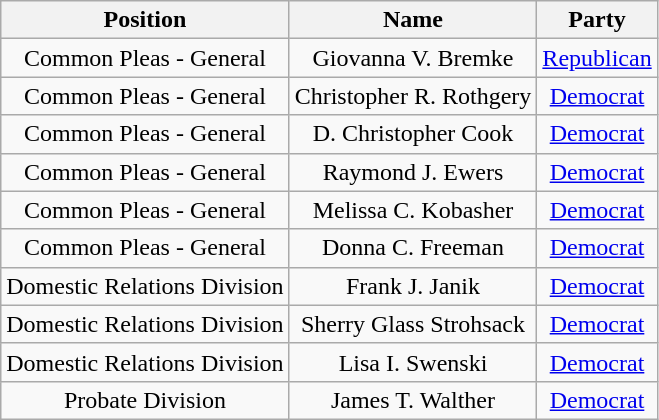<table class="wikitable" style="text-align:center">
<tr>
<th>Position</th>
<th>Name</th>
<th>Party</th>
</tr>
<tr>
<td>Common Pleas - General</td>
<td>Giovanna V. Bremke</td>
<td><a href='#'>Republican</a></td>
</tr>
<tr>
<td>Common Pleas - General</td>
<td>Christopher R. Rothgery</td>
<td><a href='#'>Democrat</a></td>
</tr>
<tr>
<td>Common Pleas - General</td>
<td>D. Christopher Cook</td>
<td><a href='#'>Democrat</a></td>
</tr>
<tr>
<td>Common Pleas - General</td>
<td>Raymond J. Ewers</td>
<td><a href='#'>Democrat</a></td>
</tr>
<tr>
<td>Common Pleas - General</td>
<td>Melissa C. Kobasher</td>
<td><a href='#'>Democrat</a></td>
</tr>
<tr>
<td>Common Pleas - General</td>
<td>Donna C. Freeman</td>
<td><a href='#'>Democrat</a></td>
</tr>
<tr>
<td>Domestic Relations Division</td>
<td>Frank J. Janik</td>
<td><a href='#'>Democrat</a></td>
</tr>
<tr>
<td>Domestic Relations Division</td>
<td>Sherry Glass Strohsack</td>
<td><a href='#'>Democrat</a></td>
</tr>
<tr>
<td>Domestic Relations Division</td>
<td>Lisa I. Swenski</td>
<td><a href='#'>Democrat</a></td>
</tr>
<tr>
<td>Probate Division</td>
<td>James T. Walther</td>
<td><a href='#'>Democrat</a></td>
</tr>
</table>
